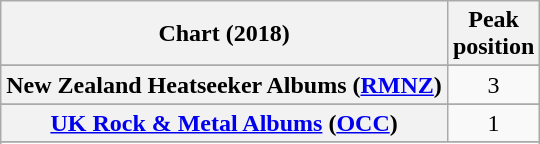<table class="wikitable sortable plainrowheaders" style="text-align:center">
<tr>
<th scope="col">Chart (2018)</th>
<th scope="col">Peak<br>position</th>
</tr>
<tr>
</tr>
<tr>
</tr>
<tr>
</tr>
<tr>
</tr>
<tr>
</tr>
<tr>
</tr>
<tr>
</tr>
<tr>
</tr>
<tr>
</tr>
<tr>
<th scope="row">New Zealand Heatseeker Albums (<a href='#'>RMNZ</a>)</th>
<td>3</td>
</tr>
<tr>
</tr>
<tr>
</tr>
<tr>
</tr>
<tr>
</tr>
<tr>
<th scope="row"><a href='#'>UK Rock & Metal Albums</a> (<a href='#'>OCC</a>)</th>
<td>1</td>
</tr>
<tr>
</tr>
<tr>
</tr>
<tr>
</tr>
</table>
